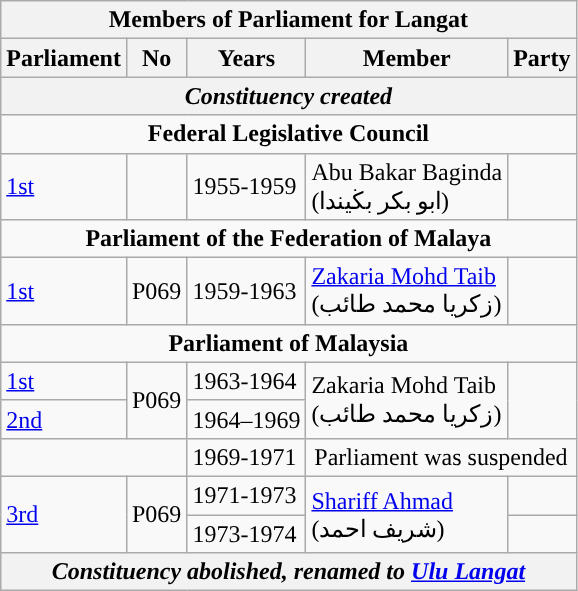<table class=wikitable>
<tr>
<th colspan="5">Members of Parliament for Langat</th>
</tr>
<tr>
<th>Parliament</th>
<th>No</th>
<th>Years</th>
<th>Member</th>
<th>Party</th>
</tr>
<tr>
<th colspan="5" align="center"><em>Constituency created</em></th>
</tr>
<tr>
<td colspan="5" align="center"><strong>Federal Legislative Council</strong></td>
</tr>
<tr>
<td><a href='#'>1st</a></td>
<td></td>
<td>1955-1959</td>
<td>Abu Bakar Baginda <br> (ابو بكر بڬيندا)</td>
<td></td>
</tr>
<tr>
<td colspan="5" align="center"><strong>Parliament of the Federation of Malaya</strong></td>
</tr>
<tr>
<td><a href='#'>1st</a></td>
<td>P069</td>
<td>1959-1963</td>
<td><a href='#'>Zakaria Mohd Taib</a> <br> (زكريا محمد طائب)</td>
<td></td>
</tr>
<tr>
<td colspan="5" align="center"><strong>Parliament of Malaysia</strong></td>
</tr>
<tr>
<td><a href='#'>1st</a></td>
<td rowspan="2">P069</td>
<td>1963-1964</td>
<td rowspan=2>Zakaria Mohd Taib <br> (زكريا محمد طائب)</td>
<td rowspan=2></td>
</tr>
<tr>
<td><a href='#'>2nd</a></td>
<td>1964–1969</td>
</tr>
<tr>
<td colspan="2"></td>
<td>1969-1971</td>
<td colspan=2 align=center>Parliament was suspended</td>
</tr>
<tr>
<td rowspan=2><a href='#'>3rd</a></td>
<td rowspan="2">P069</td>
<td>1971-1973</td>
<td rowspan=2><a href='#'>Shariff Ahmad</a>  <br>(شريف احمد)</td>
<td></td>
</tr>
<tr>
<td>1973-1974</td>
<td></td>
</tr>
<tr>
<th colspan="5" align="center"><em>Constituency abolished, renamed to <a href='#'>Ulu Langat</a></em></th>
</tr>
</table>
